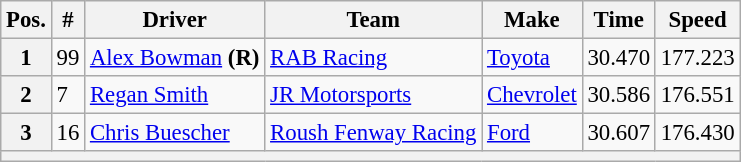<table class="wikitable" style="font-size:95%">
<tr>
<th>Pos.</th>
<th>#</th>
<th>Driver</th>
<th>Team</th>
<th>Make</th>
<th>Time</th>
<th>Speed</th>
</tr>
<tr>
<th>1</th>
<td>99</td>
<td><a href='#'>Alex Bowman</a> <strong>(R)</strong></td>
<td><a href='#'>RAB Racing</a></td>
<td><a href='#'>Toyota</a></td>
<td>30.470</td>
<td>177.223</td>
</tr>
<tr>
<th>2</th>
<td>7</td>
<td><a href='#'>Regan Smith</a></td>
<td><a href='#'>JR Motorsports</a></td>
<td><a href='#'>Chevrolet</a></td>
<td>30.586</td>
<td>176.551</td>
</tr>
<tr>
<th>3</th>
<td>16</td>
<td><a href='#'>Chris Buescher</a></td>
<td><a href='#'>Roush Fenway Racing</a></td>
<td><a href='#'>Ford</a></td>
<td>30.607</td>
<td>176.430</td>
</tr>
<tr>
<th colspan="7"></th>
</tr>
</table>
